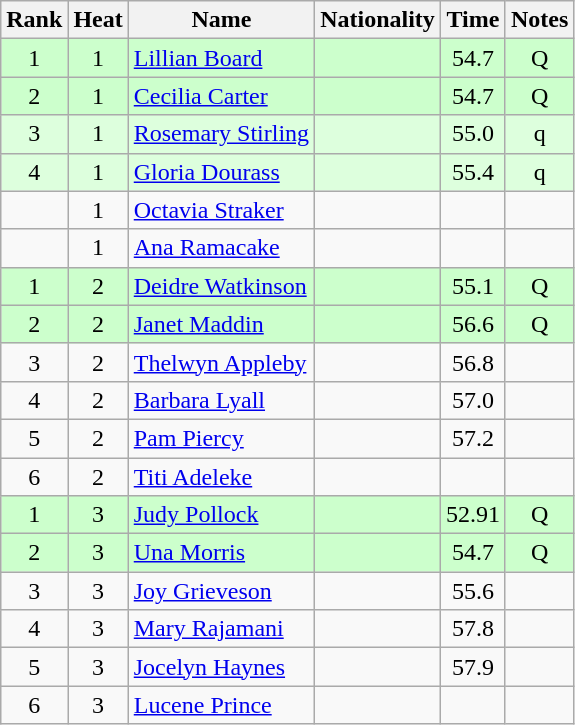<table class="wikitable sortable" style="text-align:center;">
<tr>
<th scope="col">Rank</th>
<th scope="col">Heat</th>
<th scope="col">Name</th>
<th scope="col">Nationality</th>
<th scope="col">Time</th>
<th scope="col">Notes</th>
</tr>
<tr style="background-color: #ccffcc;">
<td>1</td>
<td>1</td>
<td style="text-align: left;"><a href='#'>Lillian Board</a></td>
<td style="text-align: left;"></td>
<td>54.7</td>
<td>Q</td>
</tr>
<tr style="background-color: #ccffcc;">
<td>2</td>
<td>1</td>
<td style="text-align: left;"><a href='#'>Cecilia Carter</a></td>
<td style="text-align: left;"></td>
<td>54.7</td>
<td>Q</td>
</tr>
<tr style="background-color: #ddffdd;">
<td>3</td>
<td>1</td>
<td style="text-align: left;"><a href='#'>Rosemary Stirling</a></td>
<td style="text-align: left;"></td>
<td>55.0</td>
<td>q</td>
</tr>
<tr style="background-color: #ddffdd;">
<td>4</td>
<td>1</td>
<td style="text-align: left;"><a href='#'>Gloria Dourass</a></td>
<td style="text-align: left;"></td>
<td>55.4</td>
<td>q</td>
</tr>
<tr>
<td></td>
<td>1</td>
<td style="text-align: left;"><a href='#'>Octavia Straker</a></td>
<td style="text-align: left;"></td>
<td></td>
<td></td>
</tr>
<tr>
<td></td>
<td>1</td>
<td style="text-align: left;"><a href='#'>Ana Ramacake</a></td>
<td style="text-align: left;"></td>
<td></td>
<td></td>
</tr>
<tr style="background-color: #ccffcc;">
<td>1</td>
<td>2</td>
<td style="text-align: left;"><a href='#'>Deidre Watkinson</a></td>
<td style="text-align: left;"></td>
<td>55.1</td>
<td>Q</td>
</tr>
<tr style="background-color: #ccffcc;">
<td>2</td>
<td>2</td>
<td style="text-align: left;"><a href='#'>Janet Maddin</a></td>
<td style="text-align: left;"></td>
<td>56.6</td>
<td>Q</td>
</tr>
<tr>
<td>3</td>
<td>2</td>
<td style="text-align: left;"><a href='#'>Thelwyn Appleby</a></td>
<td style="text-align: left;"></td>
<td>56.8</td>
<td></td>
</tr>
<tr>
<td>4</td>
<td>2</td>
<td style="text-align: left;"><a href='#'>Barbara Lyall</a></td>
<td style="text-align: left;"></td>
<td>57.0</td>
<td></td>
</tr>
<tr>
<td>5</td>
<td>2</td>
<td style="text-align: left;"><a href='#'>Pam Piercy</a></td>
<td style="text-align: left;"></td>
<td>57.2</td>
<td></td>
</tr>
<tr>
<td>6</td>
<td>2</td>
<td style="text-align: left;"><a href='#'>Titi Adeleke</a></td>
<td style="text-align: left;"></td>
<td></td>
<td></td>
</tr>
<tr style="background-color: #ccffcc;">
<td>1</td>
<td>3</td>
<td style="text-align: left;"><a href='#'>Judy Pollock</a></td>
<td style="text-align: left;"></td>
<td>52.91</td>
<td>Q</td>
</tr>
<tr style="background-color: #ccffcc;">
<td>2</td>
<td>3</td>
<td style="text-align: left;"><a href='#'>Una Morris</a></td>
<td style="text-align: left;"></td>
<td>54.7</td>
<td>Q</td>
</tr>
<tr>
<td>3</td>
<td>3</td>
<td style="text-align: left;"><a href='#'>Joy Grieveson</a></td>
<td style="text-align: left;"></td>
<td>55.6</td>
<td></td>
</tr>
<tr>
<td>4</td>
<td>3</td>
<td style="text-align: left;"><a href='#'>Mary Rajamani</a></td>
<td style="text-align: left;"></td>
<td>57.8</td>
<td></td>
</tr>
<tr>
<td>5</td>
<td>3</td>
<td style="text-align: left;"><a href='#'>Jocelyn Haynes</a></td>
<td style="text-align: left;"></td>
<td>57.9</td>
<td></td>
</tr>
<tr>
<td>6</td>
<td>3</td>
<td style="text-align: left;"><a href='#'>Lucene Prince</a></td>
<td style="text-align: left;"></td>
<td></td>
<td></td>
</tr>
</table>
